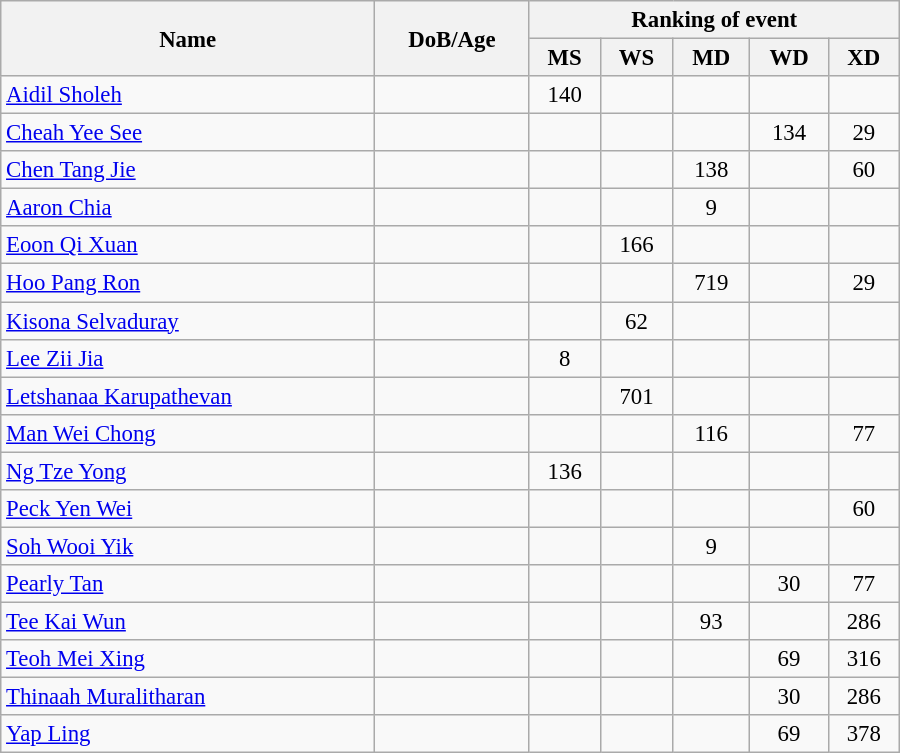<table class="wikitable"  style="width:600px; font-size:95%; text-align:center">
<tr>
<th align="left" rowspan="2">Name</th>
<th align="left" rowspan="2">DoB/Age</th>
<th align="center" colspan="5">Ranking of event</th>
</tr>
<tr>
<th align="left">MS</th>
<th align="left">WS</th>
<th align="left">MD</th>
<th align="left">WD</th>
<th align="left">XD</th>
</tr>
<tr>
<td align="left"><a href='#'>Aidil Sholeh</a></td>
<td align="left"></td>
<td>140</td>
<td></td>
<td></td>
<td></td>
<td></td>
</tr>
<tr>
<td align="left"><a href='#'>Cheah Yee See</a></td>
<td align="left"></td>
<td></td>
<td></td>
<td></td>
<td>134</td>
<td>29</td>
</tr>
<tr>
<td align="left"><a href='#'>Chen Tang Jie</a></td>
<td align="left"></td>
<td></td>
<td></td>
<td>138</td>
<td></td>
<td>60</td>
</tr>
<tr>
<td align="left"><a href='#'>Aaron Chia</a></td>
<td align="left"></td>
<td></td>
<td></td>
<td>9</td>
<td></td>
<td></td>
</tr>
<tr>
<td align="left"><a href='#'>Eoon Qi Xuan</a></td>
<td align="left"></td>
<td></td>
<td>166</td>
<td></td>
<td></td>
<td></td>
</tr>
<tr>
<td align="left"><a href='#'>Hoo Pang Ron</a></td>
<td align="left"></td>
<td></td>
<td></td>
<td>719</td>
<td></td>
<td>29</td>
</tr>
<tr>
<td align="left"><a href='#'>Kisona Selvaduray</a></td>
<td align="left"></td>
<td></td>
<td>62</td>
<td></td>
<td></td>
<td></td>
</tr>
<tr>
<td align="left"><a href='#'>Lee Zii Jia</a></td>
<td align="left"></td>
<td>8</td>
<td></td>
<td></td>
<td></td>
<td></td>
</tr>
<tr>
<td align="left"><a href='#'>Letshanaa Karupathevan</a></td>
<td align="left"></td>
<td></td>
<td>701</td>
<td></td>
<td></td>
<td></td>
</tr>
<tr>
<td align="left"><a href='#'>Man Wei Chong</a></td>
<td align="left"></td>
<td></td>
<td></td>
<td>116</td>
<td></td>
<td>77</td>
</tr>
<tr>
<td align="left"><a href='#'>Ng Tze Yong</a></td>
<td align="left"></td>
<td>136</td>
<td></td>
<td></td>
<td></td>
<td></td>
</tr>
<tr>
<td align="left"><a href='#'>Peck Yen Wei</a></td>
<td align="left"></td>
<td></td>
<td></td>
<td></td>
<td></td>
<td>60</td>
</tr>
<tr>
<td align="left"><a href='#'>Soh Wooi Yik</a></td>
<td align="left"></td>
<td></td>
<td></td>
<td>9</td>
<td></td>
<td></td>
</tr>
<tr>
<td align="left"><a href='#'>Pearly Tan</a></td>
<td align="left"></td>
<td></td>
<td></td>
<td></td>
<td>30</td>
<td>77</td>
</tr>
<tr>
<td align="left"><a href='#'>Tee Kai Wun</a></td>
<td align="left"></td>
<td></td>
<td></td>
<td>93</td>
<td></td>
<td>286</td>
</tr>
<tr>
<td align="left"><a href='#'>Teoh Mei Xing</a></td>
<td align="left"></td>
<td></td>
<td></td>
<td></td>
<td>69</td>
<td>316</td>
</tr>
<tr>
<td align="left"><a href='#'>Thinaah Muralitharan</a></td>
<td align="left"></td>
<td></td>
<td></td>
<td></td>
<td>30</td>
<td>286</td>
</tr>
<tr>
<td align="left"><a href='#'>Yap Ling</a></td>
<td align="left"></td>
<td></td>
<td></td>
<td></td>
<td>69</td>
<td>378</td>
</tr>
</table>
